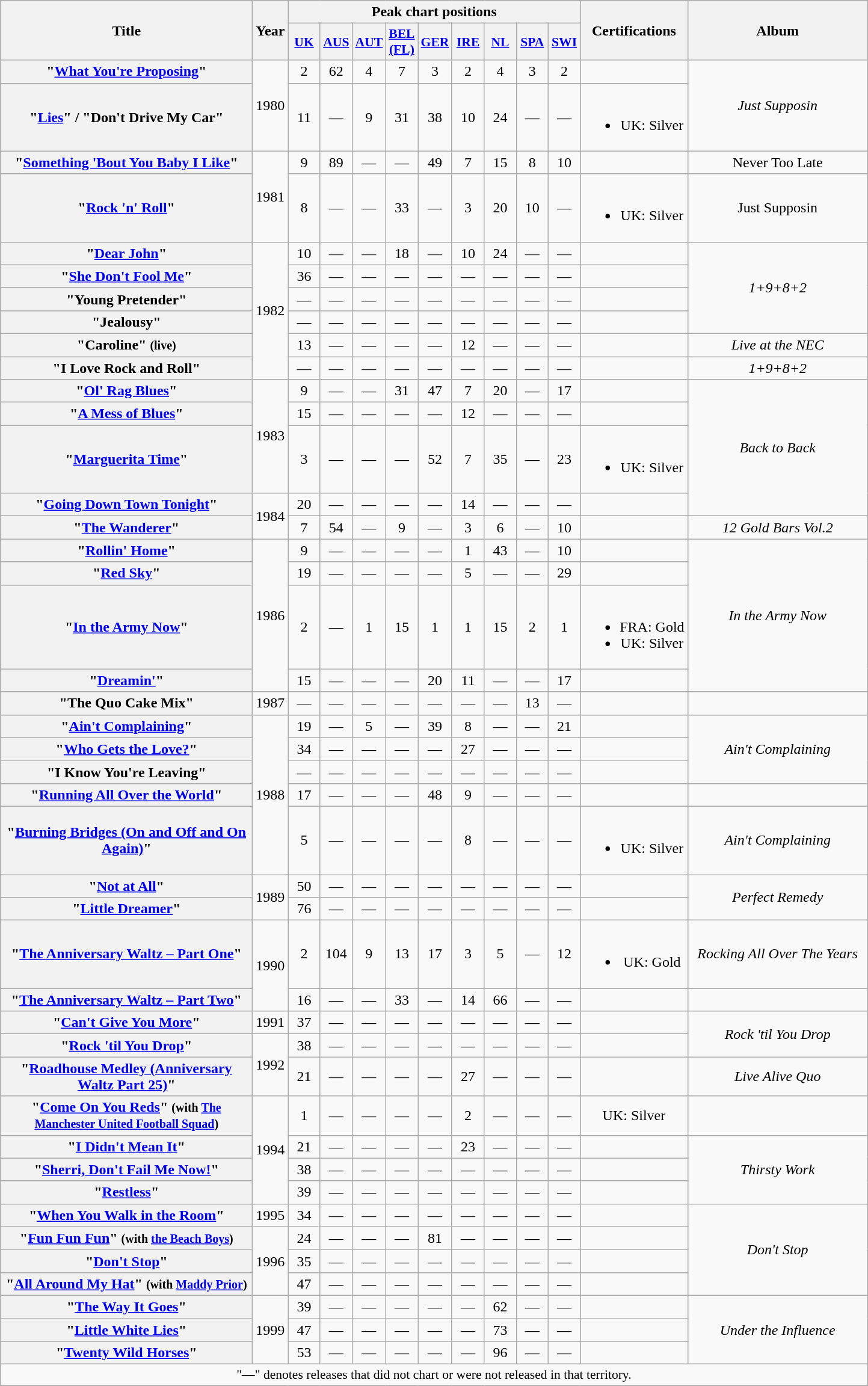<table class="wikitable plainrowheaders" style="text-align:center;">
<tr>
<th rowspan="2" scope="col" style="width:17em;">Title</th>
<th rowspan="2" scope="col" style="width:2em;">Year</th>
<th colspan="9">Peak chart positions</th>
<th rowspan="2">Certifications</th>
<th rowspan="2" style="width:12em;">Album</th>
</tr>
<tr>
<th scope="col" style="width:2em;font-size:90%;"><a href='#'>UK</a><br></th>
<th scope="col" style="width:2em;font-size:90%;"><a href='#'>AUS</a><br></th>
<th scope="col" style="width:2em;font-size:90%;"><a href='#'>AUT</a><br></th>
<th scope="col" style="width:2em;font-size:90%;"><a href='#'>BEL (FL)</a><br></th>
<th scope="col" style="width:2em;font-size:90%;"><a href='#'>GER</a><br></th>
<th scope="col" style="width:2em;font-size:90%;"><a href='#'>IRE</a><br></th>
<th scope="col" style="width:2em;font-size:90%;"><a href='#'>NL</a><br></th>
<th scope="col" style="width:2em;font-size:90%;"><a href='#'>SPA</a><br></th>
<th scope="col" style="width:2em;font-size:90%;"><a href='#'>SWI</a><br></th>
</tr>
<tr>
<th scope="row">"<a href='#'>What You're Proposing</a>"</th>
<td rowspan="2">1980</td>
<td>2</td>
<td>62</td>
<td>4</td>
<td>7</td>
<td>3</td>
<td>2</td>
<td>4</td>
<td>3</td>
<td>2</td>
<td></td>
<td rowspan="2"><em>Just Supposin<strong></td>
</tr>
<tr>
<th scope="row">"<a href='#'>Lies</a>" / "Don't Drive My Car"</th>
<td>11</td>
<td>—</td>
<td>9</td>
<td>31</td>
<td>38</td>
<td>10</td>
<td>24</td>
<td>—</td>
<td>—</td>
<td><br><ul><li>UK: Silver</li></ul></td>
</tr>
<tr>
<th scope="row">"<a href='#'>Something 'Bout You Baby I Like</a>"</th>
<td rowspan="2">1981</td>
<td>9</td>
<td>89</td>
<td>—</td>
<td>—</td>
<td>49</td>
<td>7</td>
<td>15</td>
<td>8</td>
<td>10</td>
<td></td>
<td></em>Never Too Late<em></td>
</tr>
<tr>
<th scope="row">"<a href='#'>Rock 'n' Roll</a>"</th>
<td>8</td>
<td>—</td>
<td>—</td>
<td>33</td>
<td>—</td>
<td>3</td>
<td>20</td>
<td>10</td>
<td>—</td>
<td><br><ul><li>UK: Silver</li></ul></td>
<td></em>Just Supposin</strong></td>
</tr>
<tr>
<th scope="row">"<a href='#'>Dear John</a>"</th>
<td rowspan="6">1982</td>
<td>10</td>
<td>—</td>
<td>—</td>
<td>18</td>
<td>—</td>
<td>10</td>
<td>24</td>
<td>—</td>
<td>—</td>
<td></td>
<td rowspan="4"><em>1+9+8+2</em></td>
</tr>
<tr>
<th scope="row">"<a href='#'>She Don't Fool Me</a>"</th>
<td>36</td>
<td>—</td>
<td>—</td>
<td>—</td>
<td>—</td>
<td>—</td>
<td>—</td>
<td>—</td>
<td>—</td>
<td></td>
</tr>
<tr>
<th scope="row">"Young Pretender" </th>
<td>—</td>
<td>—</td>
<td>—</td>
<td>—</td>
<td>—</td>
<td>—</td>
<td>—</td>
<td>—</td>
<td>—</td>
<td></td>
</tr>
<tr>
<th scope="row">"Jealousy" </th>
<td>—</td>
<td>—</td>
<td>—</td>
<td>—</td>
<td>—</td>
<td>—</td>
<td>—</td>
<td>—</td>
<td>—</td>
<td></td>
</tr>
<tr>
<th scope="row">"Caroline" <small>(live)</small></th>
<td>13</td>
<td>—</td>
<td>—</td>
<td>—</td>
<td>—</td>
<td>12</td>
<td>—</td>
<td>—</td>
<td>—</td>
<td></td>
<td><em>Live at the NEC</em></td>
</tr>
<tr>
<th scope="row">"I Love Rock and Roll" </th>
<td>—</td>
<td>—</td>
<td>—</td>
<td>—</td>
<td>—</td>
<td>—</td>
<td>—</td>
<td>—</td>
<td>—</td>
<td></td>
<td><em>1+9+8+2</em></td>
</tr>
<tr>
<th scope="row">"<a href='#'>Ol' Rag Blues</a>"</th>
<td rowspan="3">1983</td>
<td>9</td>
<td>—</td>
<td>—</td>
<td>31</td>
<td>47</td>
<td>7</td>
<td>20</td>
<td>—</td>
<td>17</td>
<td></td>
<td rowspan="4"><em>Back to Back</em></td>
</tr>
<tr>
<th scope="row">"<a href='#'>A Mess of Blues</a>"</th>
<td>15</td>
<td>—</td>
<td>—</td>
<td>—</td>
<td>—</td>
<td>12</td>
<td>—</td>
<td>—</td>
<td>—</td>
<td></td>
</tr>
<tr>
<th scope="row">"<a href='#'>Marguerita Time</a>"</th>
<td>3</td>
<td>—</td>
<td>—</td>
<td>—</td>
<td>52</td>
<td>7</td>
<td>35</td>
<td>—</td>
<td>23</td>
<td><br><ul><li>UK: Silver</li></ul></td>
</tr>
<tr>
<th scope="row">"<a href='#'>Going Down Town Tonight</a>"</th>
<td rowspan="2">1984</td>
<td>20</td>
<td>—</td>
<td>—</td>
<td>—</td>
<td>—</td>
<td>14</td>
<td>—</td>
<td>—</td>
<td>—</td>
<td></td>
</tr>
<tr>
<th scope="row">"<a href='#'>The Wanderer</a>"</th>
<td>7</td>
<td>54</td>
<td>—</td>
<td>9</td>
<td>—</td>
<td>3</td>
<td>6</td>
<td>—</td>
<td>10</td>
<td></td>
<td><em>12 Gold Bars Vol.2</em></td>
</tr>
<tr>
<th scope="row">"<a href='#'>Rollin' Home</a>"</th>
<td rowspan="4">1986</td>
<td>9</td>
<td>—</td>
<td>—</td>
<td>—</td>
<td>—</td>
<td>1</td>
<td>43</td>
<td>—</td>
<td>10</td>
<td></td>
<td rowspan="4"><em>In the Army Now</em></td>
</tr>
<tr>
<th scope="row">"<a href='#'>Red Sky</a>"</th>
<td>19</td>
<td>—</td>
<td>—</td>
<td>—</td>
<td>—</td>
<td>5</td>
<td>—</td>
<td>—</td>
<td>29</td>
<td></td>
</tr>
<tr>
<th scope="row">"<a href='#'>In the Army Now</a>"</th>
<td>2</td>
<td>—</td>
<td>1</td>
<td>15</td>
<td>1</td>
<td>1</td>
<td>15</td>
<td>2</td>
<td>1</td>
<td><br><ul><li>FRA: Gold</li><li>UK: Silver</li></ul></td>
</tr>
<tr>
<th scope="row">"<a href='#'>Dreamin'</a>"</th>
<td>15</td>
<td>—</td>
<td>—</td>
<td>—</td>
<td>20</td>
<td>11</td>
<td>—</td>
<td>—</td>
<td>17</td>
<td></td>
</tr>
<tr>
<th scope="row">"The Quo Cake Mix" </th>
<td>1987</td>
<td>—</td>
<td>—</td>
<td>—</td>
<td>—</td>
<td>—</td>
<td>—</td>
<td>—</td>
<td>13</td>
<td>—</td>
<td></td>
<td></td>
</tr>
<tr>
<th scope="row">"<a href='#'>Ain't Complaining</a>"</th>
<td rowspan="5">1988</td>
<td>19</td>
<td>—</td>
<td>5</td>
<td>—</td>
<td>39</td>
<td>8</td>
<td>—</td>
<td>—</td>
<td>21</td>
<td></td>
<td rowspan="3"><em>Ain't Complaining</em></td>
</tr>
<tr>
<th scope="row">"<a href='#'>Who Gets the Love?</a>"</th>
<td>34</td>
<td>—</td>
<td>—</td>
<td>—</td>
<td>—</td>
<td>27</td>
<td>—</td>
<td>—</td>
<td>—</td>
<td></td>
</tr>
<tr>
<th scope="row">"I Know You're Leaving" </th>
<td>—</td>
<td>—</td>
<td>—</td>
<td>—</td>
<td>—</td>
<td>—</td>
<td>—</td>
<td>—</td>
<td>—</td>
<td></td>
</tr>
<tr>
<th scope="row">"<a href='#'>Running All Over the World</a>"</th>
<td>17</td>
<td>—</td>
<td>—</td>
<td>—</td>
<td>48</td>
<td>9</td>
<td>—</td>
<td>—</td>
<td>—</td>
<td></td>
<td></td>
</tr>
<tr>
<th scope="row">"<a href='#'>Burning Bridges (On and Off and On Again)</a>"</th>
<td>5</td>
<td>—</td>
<td>—</td>
<td>—</td>
<td>—</td>
<td>8</td>
<td>—</td>
<td>—</td>
<td>—</td>
<td><br><ul><li>UK: Silver</li></ul></td>
<td><em>Ain't Complaining</em></td>
</tr>
<tr>
<th scope="row">"<a href='#'>Not at All</a>"</th>
<td rowspan="2">1989</td>
<td>50</td>
<td>—</td>
<td>—</td>
<td>—</td>
<td>—</td>
<td>—</td>
<td>—</td>
<td>—</td>
<td>—</td>
<td></td>
<td rowspan="2"><em>Perfect Remedy</em></td>
</tr>
<tr>
<th scope="row">"<a href='#'>Little Dreamer</a>"</th>
<td>76</td>
<td>—</td>
<td>—</td>
<td>—</td>
<td>—</td>
<td>—</td>
<td>—</td>
<td>—</td>
<td>—</td>
<td></td>
</tr>
<tr>
<th scope="row">"<a href='#'>The Anniversary Waltz – Part One</a>"</th>
<td rowspan="2">1990</td>
<td>2</td>
<td>104</td>
<td>9</td>
<td>13</td>
<td>17</td>
<td>3</td>
<td>5</td>
<td>—</td>
<td>12</td>
<td><br><ul><li>UK: Gold</li></ul></td>
<td><em>Rocking All Over The Years</em></td>
</tr>
<tr>
<th scope="row">"<a href='#'>The Anniversary Waltz – Part Two</a>"</th>
<td>16</td>
<td>—</td>
<td>—</td>
<td>33</td>
<td>—</td>
<td>14</td>
<td>66</td>
<td>—</td>
<td>—</td>
<td></td>
<td></td>
</tr>
<tr>
<th scope="row">"<a href='#'>Can't Give You More</a>"</th>
<td>1991</td>
<td>37</td>
<td>—</td>
<td>—</td>
<td>—</td>
<td>—</td>
<td>—</td>
<td>—</td>
<td>—</td>
<td>—</td>
<td></td>
<td rowspan="2"><em>Rock 'til You Drop</em></td>
</tr>
<tr>
<th scope="row">"<a href='#'>Rock 'til You Drop</a>"</th>
<td rowspan="2">1992</td>
<td>38</td>
<td>—</td>
<td>—</td>
<td>—</td>
<td>—</td>
<td>—</td>
<td>—</td>
<td>—</td>
<td>—</td>
<td></td>
</tr>
<tr>
<th scope="row">"<a href='#'>Roadhouse Medley (Anniversary Waltz Part 25)</a>"</th>
<td>21</td>
<td>—</td>
<td>—</td>
<td>—</td>
<td>—</td>
<td>27</td>
<td>—</td>
<td>—</td>
<td>—</td>
<td></td>
<td><em>Live Alive Quo</em></td>
</tr>
<tr>
<th scope="row">"<a href='#'>Come On You Reds</a>" <small>(with <a href='#'>The Manchester United Football Squad</a>)</small></th>
<td rowspan="4">1994</td>
<td>1</td>
<td>—</td>
<td>—</td>
<td>—</td>
<td>—</td>
<td>2</td>
<td>—</td>
<td>—</td>
<td>—</td>
<td>UK: Silver</td>
<td></td>
</tr>
<tr>
<th scope="row">"<a href='#'>I Didn't Mean It</a>"</th>
<td>21</td>
<td>—</td>
<td>—</td>
<td>—</td>
<td>—</td>
<td>23</td>
<td>—</td>
<td>—</td>
<td>—</td>
<td></td>
<td rowspan="3"><em>Thirsty Work</em></td>
</tr>
<tr>
<th scope="row">"<a href='#'>Sherri, Don't Fail Me Now!</a>"</th>
<td>38</td>
<td>—</td>
<td>—</td>
<td>—</td>
<td>—</td>
<td>—</td>
<td>—</td>
<td>—</td>
<td>—</td>
<td></td>
</tr>
<tr>
<th scope="row">"<a href='#'>Restless</a>"</th>
<td>39</td>
<td>—</td>
<td>—</td>
<td>—</td>
<td>—</td>
<td>—</td>
<td>—</td>
<td>—</td>
<td>—</td>
<td></td>
</tr>
<tr>
<th scope="row">"<a href='#'>When You Walk in the Room</a>"</th>
<td>1995</td>
<td>34</td>
<td>—</td>
<td>—</td>
<td>—</td>
<td>—</td>
<td>—</td>
<td>—</td>
<td>—</td>
<td>—</td>
<td></td>
<td rowspan="4"><em>Don't Stop</em></td>
</tr>
<tr>
<th scope="row">"<a href='#'>Fun Fun Fun</a>" <small>(with <a href='#'>the Beach Boys</a>)</small></th>
<td rowspan="3">1996</td>
<td>24</td>
<td>—</td>
<td>—</td>
<td>—</td>
<td>81</td>
<td>—</td>
<td>—</td>
<td>—</td>
<td>—</td>
<td></td>
</tr>
<tr>
<th scope="row">"<a href='#'>Don't Stop</a>"</th>
<td>35</td>
<td>—</td>
<td>—</td>
<td>—</td>
<td>—</td>
<td>—</td>
<td>—</td>
<td>—</td>
<td>—</td>
<td></td>
</tr>
<tr>
<th scope="row">"<a href='#'>All Around My Hat</a>" <small>(with <a href='#'>Maddy Prior</a>)</small></th>
<td>47</td>
<td>—</td>
<td>—</td>
<td>—</td>
<td>—</td>
<td>—</td>
<td>—</td>
<td>—</td>
<td>—</td>
<td></td>
</tr>
<tr>
<th scope="row">"<a href='#'>The Way It Goes</a>"</th>
<td rowspan="3">1999</td>
<td>39</td>
<td>—</td>
<td>—</td>
<td>—</td>
<td>—</td>
<td>—</td>
<td>62</td>
<td>—</td>
<td>—</td>
<td></td>
<td rowspan="3"><em>Under the Influence</em></td>
</tr>
<tr>
<th scope="row">"<a href='#'>Little White Lies</a>"</th>
<td>47</td>
<td>—</td>
<td>—</td>
<td>—</td>
<td>—</td>
<td>—</td>
<td>73</td>
<td>—</td>
<td>—</td>
<td></td>
</tr>
<tr>
<th scope="row">"<a href='#'>Twenty Wild Horses</a>"</th>
<td>53</td>
<td>—</td>
<td>—</td>
<td>—</td>
<td>—</td>
<td>—</td>
<td>96</td>
<td>—</td>
<td>—</td>
<td></td>
</tr>
<tr>
<td colspan="13" style="font-size:90%">"—" denotes releases that did not chart or were not released in that territory.</td>
</tr>
</table>
